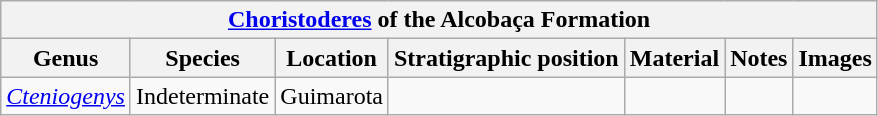<table class="wikitable" align="center">
<tr>
<th colspan="7" align="center"><a href='#'>Choristoderes</a> of the Alcobaça Formation</th>
</tr>
<tr>
<th>Genus</th>
<th>Species</th>
<th>Location</th>
<th>Stratigraphic position</th>
<th>Material</th>
<th>Notes</th>
<th>Images</th>
</tr>
<tr>
<td><em><a href='#'>Cteniogenys</a></em></td>
<td>Indeterminate</td>
<td>Guimarota</td>
<td></td>
<td></td>
<td></td>
<td></td>
</tr>
</table>
